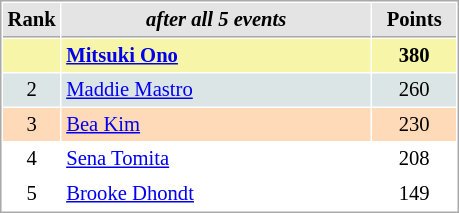<table cellspacing="1" cellpadding="3" style="border:1px solid #AAAAAA;font-size:86%">
<tr style="background-color: #E4E4E4;">
<th style="border-bottom:1px solid #AAAAAA; width: 10px;">Rank</th>
<th style="border-bottom:1px solid #AAAAAA; width: 200px;"><em>after all 5 events</em></th>
<th style="border-bottom:1px solid #AAAAAA; width: 50px;">Points</th>
</tr>
<tr style="background:#f7f6a8;">
<td align=center></td>
<td><strong> <a href='#'>Mitsuki Ono</a></strong></td>
<td align=center><strong>380</strong></td>
</tr>
<tr style="background:#dce5e5;">
<td align=center>2</td>
<td> <a href='#'>Maddie Mastro</a></td>
<td align=center>260</td>
</tr>
<tr style="background:#ffdab9;">
<td align=center>3</td>
<td> <a href='#'>Bea Kim</a></td>
<td align=center>230</td>
</tr>
<tr>
<td align=center>4</td>
<td> <a href='#'>Sena Tomita</a></td>
<td align=center>208</td>
</tr>
<tr>
<td align=center>5</td>
<td> <a href='#'>Brooke Dhondt</a></td>
<td align=center>149</td>
</tr>
</table>
